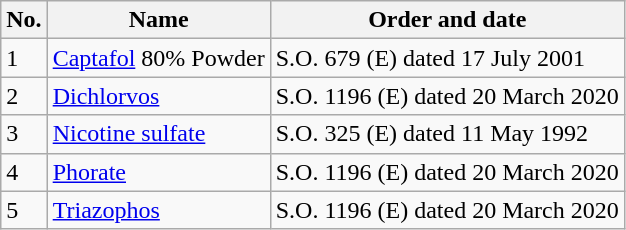<table class="wikitable">
<tr>
<th>No.</th>
<th>Name</th>
<th>Order and date</th>
</tr>
<tr>
<td>1</td>
<td><a href='#'>Captafol</a> 80% Powder</td>
<td>S.O. 679 (E) dated 17 July 2001</td>
</tr>
<tr>
<td>2</td>
<td><a href='#'>Dichlorvos</a></td>
<td>S.O. 1196 (E) dated 20 March 2020</td>
</tr>
<tr>
<td>3</td>
<td><a href='#'>Nicotine sulfate</a></td>
<td>S.O. 325 (E) dated 11 May 1992</td>
</tr>
<tr>
<td>4</td>
<td><a href='#'>Phorate</a></td>
<td>S.O. 1196 (E) dated 20 March 2020</td>
</tr>
<tr>
<td>5</td>
<td><a href='#'>Triazophos</a></td>
<td>S.O. 1196 (E) dated 20 March 2020</td>
</tr>
</table>
